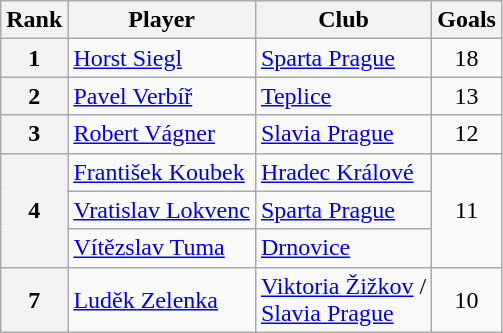<table class="wikitable" style="text-align:center">
<tr>
<th>Rank</th>
<th>Player</th>
<th>Club</th>
<th>Goals</th>
</tr>
<tr>
<th>1</th>
<td align="left"> <a href='#'>Horst Siegl</a></td>
<td align="left"><a href='#'>Sparta Prague</a></td>
<td>18</td>
</tr>
<tr>
<th>2</th>
<td align="left"> <a href='#'>Pavel Verbíř</a></td>
<td align="left"><a href='#'>Teplice</a></td>
<td>13</td>
</tr>
<tr>
<th>3</th>
<td align="left"> <a href='#'>Robert Vágner</a></td>
<td align="left"><a href='#'>Slavia Prague</a></td>
<td>12</td>
</tr>
<tr>
<th rowspan="3">4</th>
<td align="left"> <a href='#'>František Koubek</a></td>
<td align="left"><a href='#'>Hradec Králové</a></td>
<td rowspan="3">11</td>
</tr>
<tr>
<td align="left"> <a href='#'>Vratislav Lokvenc</a></td>
<td align="left"><a href='#'>Sparta Prague</a></td>
</tr>
<tr>
<td align="left"> <a href='#'>Vítězslav Tuma</a></td>
<td align="left"><a href='#'>Drnovice</a></td>
</tr>
<tr>
<th>7</th>
<td align="left"> <a href='#'>Luděk Zelenka</a></td>
<td align="left"><a href='#'>Viktoria Žižkov</a> /<br><a href='#'>Slavia Prague</a></td>
<td>10</td>
</tr>
</table>
